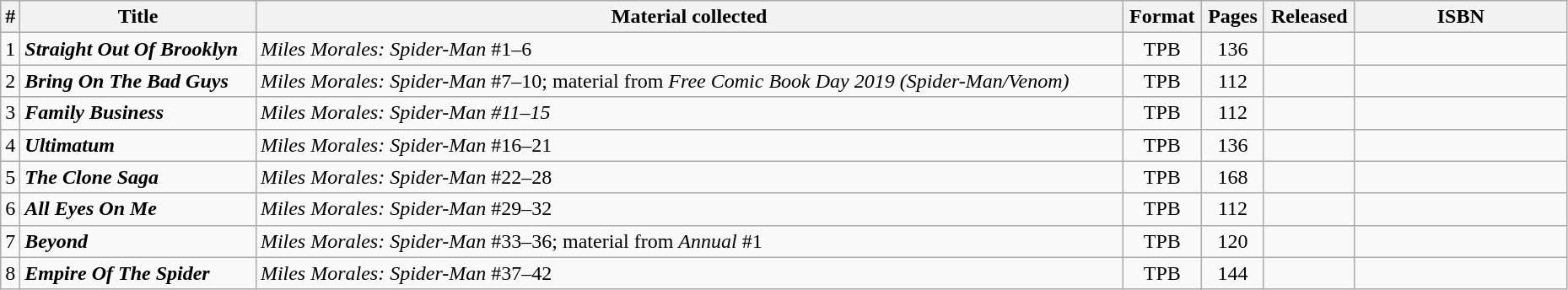<table class="wikitable sortable" width=98%>
<tr>
<th width=4px>#</th>
<th>Title</th>
<th>Material collected</th>
<th class="unsortable">Format</th>
<th>Pages</th>
<th>Released</th>
<th class="unsortable" style="width: 10em;">ISBN</th>
</tr>
<tr>
<td>1</td>
<td><strong><em>Straight Out Of Brooklyn</em></strong></td>
<td><em>Miles Morales: Spider-Man</em> #1–6</td>
<td style="text-align: center;">TPB</td>
<td style="text-align: center;">136</td>
<td></td>
<td></td>
</tr>
<tr>
<td>2</td>
<td><strong><em>Bring On The Bad Guys</em></strong></td>
<td><em>Miles Morales: Spider-Man</em> #7–10; material from <em>Free Comic Book Day 2019 (Spider-Man/Venom)</em></td>
<td style="text-align: center;">TPB</td>
<td style="text-align: center;">112</td>
<td></td>
<td></td>
</tr>
<tr>
<td>3</td>
<td><strong><em>Family Business</em></strong></td>
<td><em>Miles Morales: Spider-Man #11–15</em></td>
<td style="text-align: center;">TPB</td>
<td style="text-align: center;">112</td>
<td></td>
<td></td>
</tr>
<tr>
<td>4</td>
<td><strong><em>Ultimatum</em></strong></td>
<td><em>Miles Morales: Spider-Man</em> #16–21</td>
<td style="text-align: center;">TPB</td>
<td style="text-align: center;">136</td>
<td></td>
<td></td>
</tr>
<tr>
<td>5</td>
<td><strong><em>The Clone Saga</em></strong></td>
<td><em>Miles Morales: Spider-Man</em> #22–28</td>
<td style="text-align: center;">TPB</td>
<td style="text-align: center;">168</td>
<td></td>
<td></td>
</tr>
<tr>
<td>6</td>
<td><strong><em>All Eyes On Me</em></strong></td>
<td><em>Miles Morales: Spider-Man</em> #29–32</td>
<td style="text-align: center;">TPB</td>
<td style="text-align: center;">112</td>
<td></td>
<td></td>
</tr>
<tr>
<td>7</td>
<td><strong><em>Beyond</em></strong></td>
<td><em>Miles Morales: Spider-Man</em> #33–36; material from <em>Annual</em> #1</td>
<td style="text-align: center;">TPB</td>
<td style="text-align: center;">120</td>
<td></td>
<td></td>
</tr>
<tr>
<td>8</td>
<td><strong><em>Empire Of The Spider</em></strong></td>
<td><em>Miles Morales: Spider-Man</em> #37–42</td>
<td style="text-align: center;">TPB</td>
<td style="text-align: center;">144</td>
<td></td>
<td></td>
</tr>
</table>
